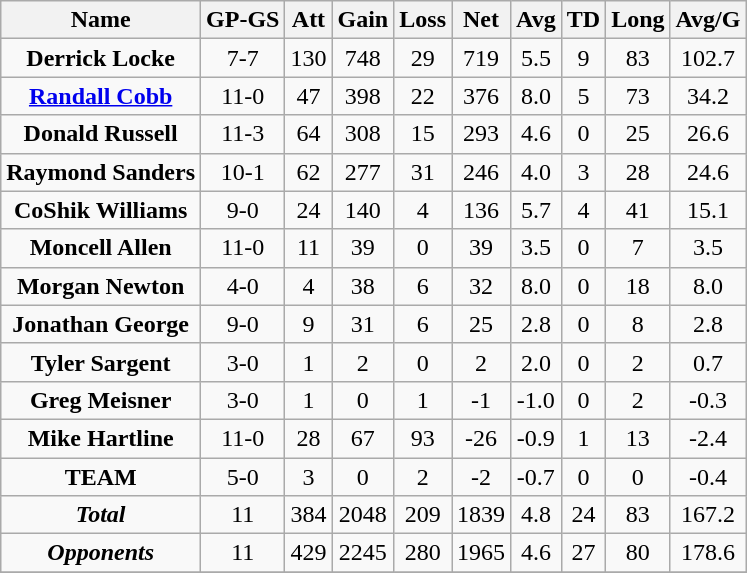<table class="wikitable sortable" border="1">
<tr align="center">
<th>Name</th>
<th>GP-GS</th>
<th>Att</th>
<th>Gain</th>
<th>Loss</th>
<th>Net</th>
<th>Avg</th>
<th>TD</th>
<th>Long</th>
<th>Avg/G</th>
</tr>
<tr align="center">
<td><strong>Derrick Locke</strong></td>
<td>7-7</td>
<td>130</td>
<td>748</td>
<td>29</td>
<td>719</td>
<td>5.5</td>
<td>9</td>
<td>83</td>
<td>102.7</td>
</tr>
<tr align="center">
<td><strong><a href='#'>Randall Cobb</a></strong></td>
<td>11-0</td>
<td>47</td>
<td>398</td>
<td>22</td>
<td>376</td>
<td>8.0</td>
<td>5</td>
<td>73</td>
<td>34.2</td>
</tr>
<tr align="center">
<td><strong>Donald Russell</strong></td>
<td>11-3</td>
<td>64</td>
<td>308</td>
<td>15</td>
<td>293</td>
<td>4.6</td>
<td>0</td>
<td>25</td>
<td>26.6</td>
</tr>
<tr align="center">
<td><strong>Raymond Sanders</strong></td>
<td>10-1</td>
<td>62</td>
<td>277</td>
<td>31</td>
<td>246</td>
<td>4.0</td>
<td>3</td>
<td>28</td>
<td>24.6</td>
</tr>
<tr align="center">
<td><strong>CoShik Williams</strong></td>
<td>9-0</td>
<td>24</td>
<td>140</td>
<td>4</td>
<td>136</td>
<td>5.7</td>
<td>4</td>
<td>41</td>
<td>15.1</td>
</tr>
<tr align="center">
<td><strong>Moncell Allen</strong></td>
<td>11-0</td>
<td>11</td>
<td>39</td>
<td>0</td>
<td>39</td>
<td>3.5</td>
<td>0</td>
<td>7</td>
<td>3.5</td>
</tr>
<tr align="center">
<td><strong>Morgan Newton</strong></td>
<td>4-0</td>
<td>4</td>
<td>38</td>
<td>6</td>
<td>32</td>
<td>8.0</td>
<td>0</td>
<td>18</td>
<td>8.0</td>
</tr>
<tr align="center">
<td><strong>Jonathan George</strong></td>
<td>9-0</td>
<td>9</td>
<td>31</td>
<td>6</td>
<td>25</td>
<td>2.8</td>
<td>0</td>
<td>8</td>
<td>2.8</td>
</tr>
<tr align="center">
<td><strong>Tyler Sargent</strong></td>
<td>3-0</td>
<td>1</td>
<td>2</td>
<td>0</td>
<td>2</td>
<td>2.0</td>
<td>0</td>
<td>2</td>
<td>0.7</td>
</tr>
<tr align="center">
<td><strong>Greg Meisner</strong></td>
<td>3-0</td>
<td>1</td>
<td>0</td>
<td>1</td>
<td>-1</td>
<td>-1.0</td>
<td>0</td>
<td>2</td>
<td>-0.3</td>
</tr>
<tr align="center">
<td><strong>Mike Hartline</strong></td>
<td>11-0</td>
<td>28</td>
<td>67</td>
<td>93</td>
<td>-26</td>
<td>-0.9</td>
<td>1</td>
<td>13</td>
<td>-2.4</td>
</tr>
<tr align="center">
<td><strong>TEAM</strong></td>
<td>5-0</td>
<td>3</td>
<td>0</td>
<td>2</td>
<td>-2</td>
<td>-0.7</td>
<td>0</td>
<td>0</td>
<td>-0.4</td>
</tr>
<tr align="center">
<td><strong><em>Total</em></strong></td>
<td>11</td>
<td>384</td>
<td>2048</td>
<td>209</td>
<td>1839</td>
<td>4.8</td>
<td>24</td>
<td>83</td>
<td>167.2</td>
</tr>
<tr align="center">
<td><strong><em>Opponents</em></strong></td>
<td>11</td>
<td>429</td>
<td>2245</td>
<td>280</td>
<td>1965</td>
<td>4.6</td>
<td>27</td>
<td>80</td>
<td>178.6</td>
</tr>
<tr align="center">
</tr>
</table>
